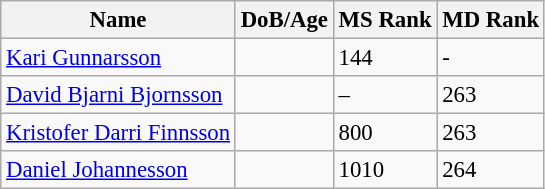<table class="wikitable" style="text-align: left; font-size:95%;">
<tr>
<th>Name</th>
<th>DoB/Age</th>
<th>MS Rank</th>
<th>MD Rank</th>
</tr>
<tr>
<td><a href='#'>Kari Gunnarsson</a></td>
<td></td>
<td>144</td>
<td>-</td>
</tr>
<tr>
<td><a href='#'>David Bjarni Bjornsson</a></td>
<td></td>
<td>–</td>
<td>263</td>
</tr>
<tr>
<td><a href='#'>Kristofer Darri Finnsson</a></td>
<td></td>
<td>800</td>
<td>263</td>
</tr>
<tr>
<td><a href='#'>Daniel Johannesson</a></td>
<td></td>
<td>1010</td>
<td>264</td>
</tr>
</table>
